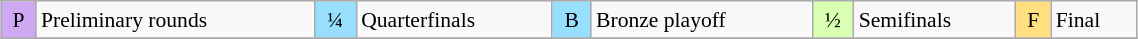<table class="wikitable" style="margin:0.5em auto; font-size:90%; line-height:1.25em;" width=60%;>
<tr>
<td style="background-color:#D0A9F5;text-align:center;">P</td>
<td>Preliminary rounds</td>
<td style="background-color:#97DEFF;text-align:center;">¼</td>
<td>Quarterfinals</td>
<td style="background-color:#97DEFF;text-align:center;">B</td>
<td>Bronze playoff</td>
<td style="background-color:#D9FFB2;text-align:center;">½</td>
<td>Semifinals</td>
<td style="background-color:#FFDF80;text-align:center;">F</td>
<td>Final</td>
</tr>
<tr>
</tr>
</table>
